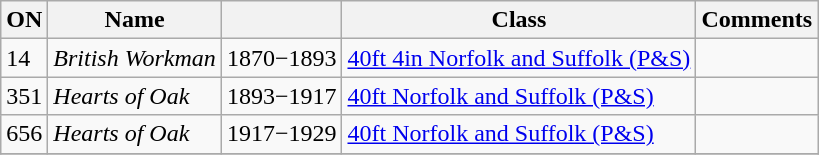<table class="wikitable">
<tr>
<th>ON</th>
<th>Name</th>
<th></th>
<th>Class</th>
<th>Comments</th>
</tr>
<tr>
<td>14</td>
<td><em>British Workman</em></td>
<td>1870−1893</td>
<td><a href='#'>40ft 4in Norfolk and Suffolk (P&S)</a></td>
<td></td>
</tr>
<tr>
<td>351</td>
<td><em>Hearts of Oak</em></td>
<td>1893−1917</td>
<td><a href='#'>40ft Norfolk and Suffolk (P&S)</a></td>
<td></td>
</tr>
<tr>
<td>656</td>
<td><em>Hearts of Oak</em></td>
<td>1917−1929</td>
<td><a href='#'>40ft Norfolk and Suffolk (P&S)</a></td>
<td></td>
</tr>
<tr>
</tr>
</table>
